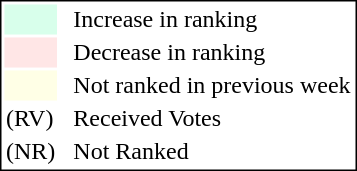<table style="border:1px solid black;">
<tr>
<td style="background:#D8FFEB; width:20px;"></td>
<td> </td>
<td>Increase in ranking</td>
</tr>
<tr>
<td style="background:#FFE6E6; width:20px;"></td>
<td> </td>
<td>Decrease in ranking</td>
</tr>
<tr>
<td style="background:#FFFFE6; width:20px;"></td>
<td> </td>
<td>Not ranked in previous week</td>
</tr>
<tr>
<td>(RV)</td>
<td> </td>
<td>Received Votes</td>
</tr>
<tr>
<td>(NR)</td>
<td> </td>
<td>Not Ranked</td>
</tr>
</table>
